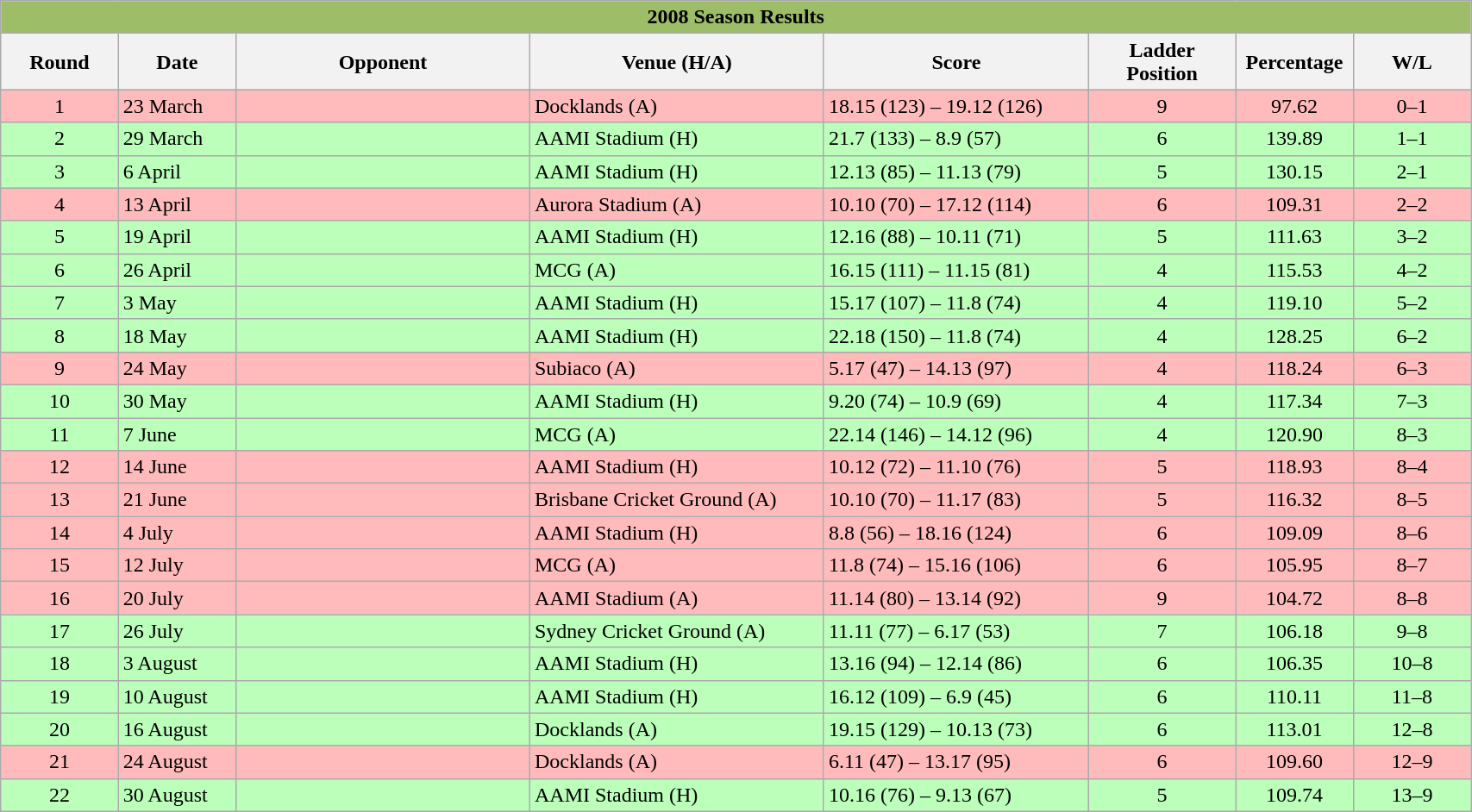<table class="wikitable" width="90%" align="center">
<tr>
<th colspan=8 style="background:#9EBD69">2008 Season Results</th>
</tr>
<tr>
<th width="8%">Round</th>
<th width="8%">Date</th>
<th width="20%">Opponent</th>
<th width="20%">Venue (H/A)</th>
<th width="18%">Score</th>
<th width="10%">Ladder Position</th>
<th width="8%">Percentage</th>
<th width="8%">W/L</th>
</tr>
<tr bgcolor="#ffbbbb">
<td align="center">1</td>
<td>23 March</td>
<td></td>
<td>Docklands (A)</td>
<td>18.15 (123) – 19.12 (126)</td>
<td align="center">9</td>
<td align="center">97.62</td>
<td align="center">0–1</td>
</tr>
<tr bgcolor="#bbffbb">
<td align="center">2</td>
<td>29 March</td>
<td></td>
<td>AAMI Stadium (H)</td>
<td>21.7 (133) – 8.9 (57)</td>
<td align="center">6</td>
<td align="center">139.89</td>
<td align="center">1–1</td>
</tr>
<tr bgcolor="#bbffbb">
<td align="center">3</td>
<td>6 April</td>
<td></td>
<td>AAMI Stadium (H)</td>
<td>12.13 (85) – 11.13 (79)</td>
<td align="center">5</td>
<td align="center">130.15</td>
<td align="center">2–1</td>
</tr>
<tr bgcolor="#ffbbbb">
<td align="center">4</td>
<td>13 April</td>
<td></td>
<td>Aurora Stadium (A)</td>
<td>10.10 (70) – 17.12 (114)</td>
<td align="center">6</td>
<td align="center">109.31</td>
<td align="center">2–2</td>
</tr>
<tr bgcolor="#bbffbb">
<td align="center">5</td>
<td>19 April</td>
<td></td>
<td>AAMI Stadium (H)</td>
<td>12.16 (88) – 10.11 (71)</td>
<td align="center">5</td>
<td align="center">111.63</td>
<td align="center">3–2</td>
</tr>
<tr bgcolor="#bbffbb">
<td align="center">6</td>
<td>26 April</td>
<td></td>
<td>MCG (A)</td>
<td>16.15 (111) – 11.15 (81)</td>
<td align="center">4</td>
<td align="center">115.53</td>
<td align="center">4–2</td>
</tr>
<tr bgcolor="#bbffbb">
<td align="center">7</td>
<td>3 May</td>
<td></td>
<td>AAMI Stadium (H)</td>
<td>15.17 (107) – 11.8 (74)</td>
<td align="center">4</td>
<td align="center">119.10</td>
<td align="center">5–2</td>
</tr>
<tr bgcolor="#bbffbb">
<td align="center">8</td>
<td>18 May</td>
<td></td>
<td>AAMI Stadium (H)</td>
<td>22.18 (150) – 11.8 (74)</td>
<td align="center">4</td>
<td align="center">128.25</td>
<td align="center">6–2</td>
</tr>
<tr bgcolor="#ffbbbb">
<td align="center">9</td>
<td>24 May</td>
<td></td>
<td>Subiaco (A)</td>
<td>5.17 (47) – 14.13 (97)</td>
<td align="center">4</td>
<td align="center">118.24</td>
<td align="center">6–3</td>
</tr>
<tr bgcolor="#bbffbb">
<td align="center">10</td>
<td>30 May</td>
<td></td>
<td>AAMI Stadium (H)</td>
<td>9.20 (74) – 10.9 (69)</td>
<td align="center">4</td>
<td align="center">117.34</td>
<td align="center">7–3</td>
</tr>
<tr bgcolor="#bbffbb">
<td align="center">11</td>
<td>7 June</td>
<td></td>
<td>MCG (A)</td>
<td>22.14 (146) – 14.12 (96)</td>
<td align="center">4</td>
<td align="center">120.90</td>
<td align="center">8–3</td>
</tr>
<tr bgcolor="#ffbbbb">
<td align="center">12</td>
<td>14 June</td>
<td></td>
<td>AAMI Stadium (H)</td>
<td>10.12 (72) – 11.10 (76)</td>
<td align="center">5</td>
<td align="center">118.93</td>
<td align="center">8–4</td>
</tr>
<tr bgcolor="#ffbbbb">
<td align="center">13</td>
<td>21 June</td>
<td></td>
<td>Brisbane Cricket Ground (A)</td>
<td>10.10 (70) – 11.17 (83)</td>
<td align="center">5</td>
<td align="center">116.32</td>
<td align="center">8–5</td>
</tr>
<tr bgcolor="#ffbbbb">
<td align="center">14</td>
<td>4 July</td>
<td></td>
<td>AAMI Stadium (H)</td>
<td>8.8 (56) – 18.16 (124)</td>
<td align="center">6</td>
<td align="center">109.09</td>
<td align="center">8–6</td>
</tr>
<tr bgcolor="#ffbbbb">
<td align="center">15</td>
<td>12 July</td>
<td></td>
<td>MCG (A)</td>
<td>11.8 (74) – 15.16 (106)</td>
<td align="center">6</td>
<td align="center">105.95</td>
<td align="center">8–7</td>
</tr>
<tr bgcolor="#ffbbbb">
<td align="center">16</td>
<td>20 July</td>
<td></td>
<td>AAMI Stadium (A)</td>
<td>11.14 (80) – 13.14 (92)</td>
<td align="center">9</td>
<td align="center">104.72</td>
<td align="center">8–8</td>
</tr>
<tr bgcolor="#bbffbb">
<td align="center">17</td>
<td>26 July</td>
<td></td>
<td>Sydney Cricket Ground (A)</td>
<td>11.11 (77) – 6.17 (53)</td>
<td align="center">7</td>
<td align="center">106.18</td>
<td align="center">9–8</td>
</tr>
<tr bgcolor="#bbffbb">
<td align="center">18</td>
<td>3 August</td>
<td></td>
<td>AAMI Stadium (H)</td>
<td>13.16 (94) – 12.14 (86)</td>
<td align="center">6</td>
<td align="center">106.35</td>
<td align="center">10–8</td>
</tr>
<tr bgcolor="#bbffbb">
<td align="center">19</td>
<td>10 August</td>
<td></td>
<td>AAMI Stadium (H)</td>
<td>16.12 (109) – 6.9 (45)</td>
<td align="center">6</td>
<td align="center">110.11</td>
<td align="center">11–8</td>
</tr>
<tr bgcolor="#bbffbb">
<td align="center">20</td>
<td>16 August</td>
<td></td>
<td>Docklands (A)</td>
<td>19.15 (129) – 10.13 (73)</td>
<td align="center">6</td>
<td align="center">113.01</td>
<td align="center">12–8</td>
</tr>
<tr bgcolor="#ffbbbb">
<td align="center">21</td>
<td>24 August</td>
<td></td>
<td>Docklands (A)</td>
<td>6.11 (47) – 13.17 (95)</td>
<td align="center">6</td>
<td align="center">109.60</td>
<td align="center">12–9</td>
</tr>
<tr bgcolor="#bbffbb">
<td align="center">22</td>
<td>30 August</td>
<td></td>
<td>AAMI Stadium (H)</td>
<td>10.16 (76) – 9.13 (67)</td>
<td align="center">5</td>
<td align="center">109.74</td>
<td align="center">13–9</td>
</tr>
</table>
